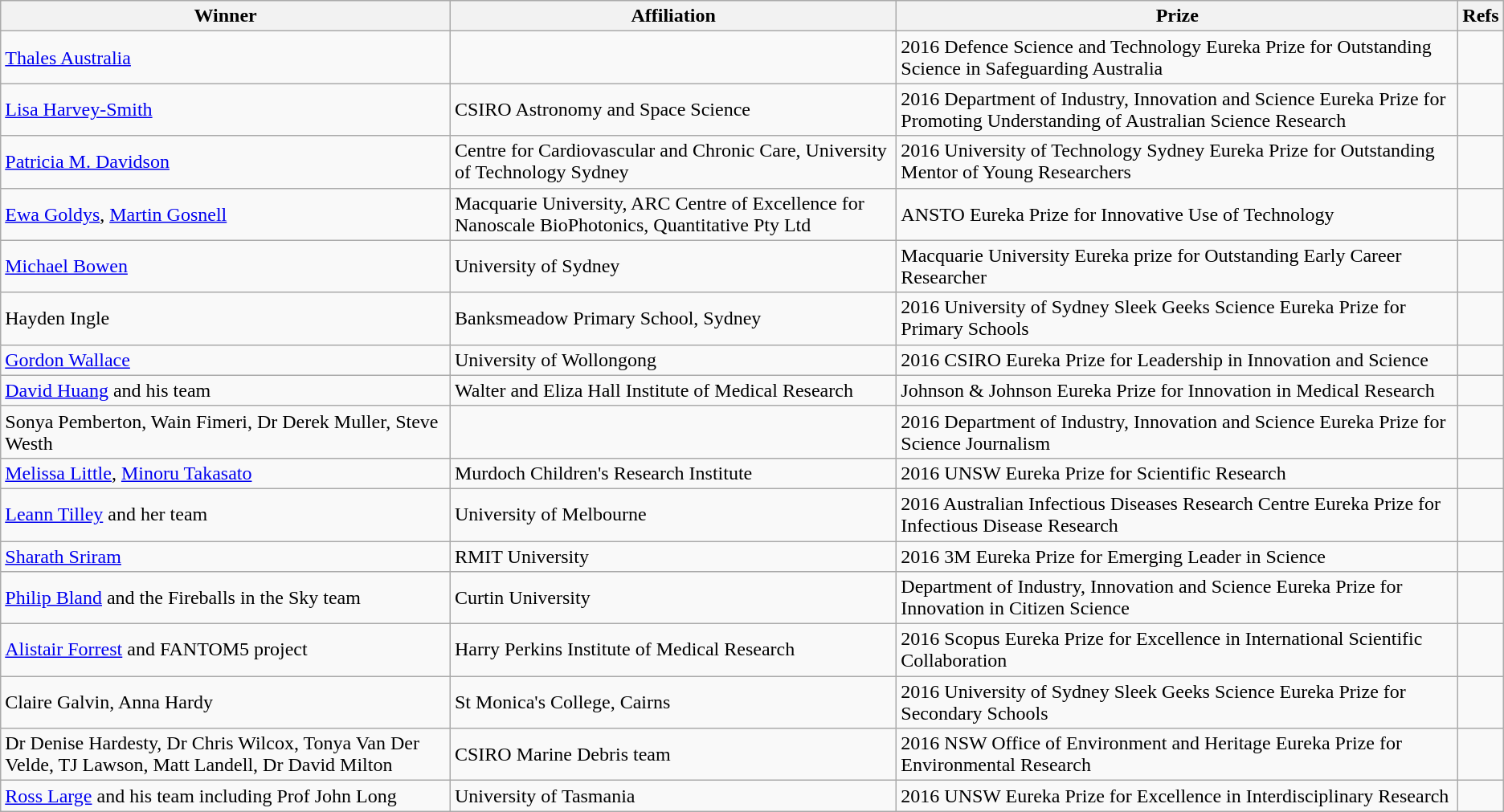<table class="wikitable">
<tr>
<th>Winner</th>
<th>Affiliation</th>
<th>Prize</th>
<th>Refs</th>
</tr>
<tr>
<td><a href='#'>Thales Australia</a></td>
<td></td>
<td>2016 Defence Science and Technology Eureka Prize for Outstanding Science in Safeguarding Australia</td>
<td></td>
</tr>
<tr>
<td><a href='#'>Lisa Harvey-Smith</a></td>
<td>CSIRO Astronomy and Space Science</td>
<td>2016 Department of Industry, Innovation and Science Eureka Prize for Promoting Understanding of Australian Science Research</td>
<td></td>
</tr>
<tr>
<td><a href='#'>Patricia M. Davidson</a></td>
<td>Centre for Cardiovascular and Chronic Care, University of Technology Sydney</td>
<td>2016 University of Technology Sydney Eureka Prize for Outstanding Mentor of Young Researchers</td>
<td></td>
</tr>
<tr>
<td><a href='#'>Ewa Goldys</a>, <a href='#'>Martin Gosnell</a></td>
<td>Macquarie University, ARC Centre of Excellence for Nanoscale BioPhotonics, Quantitative Pty Ltd</td>
<td>ANSTO Eureka Prize for Innovative Use of Technology</td>
<td></td>
</tr>
<tr>
<td><a href='#'>Michael Bowen</a></td>
<td>University of Sydney</td>
<td>Macquarie University Eureka prize for Outstanding Early Career Researcher</td>
<td></td>
</tr>
<tr>
<td>Hayden Ingle</td>
<td>Banksmeadow Primary School, Sydney</td>
<td>2016 University of Sydney Sleek Geeks Science Eureka Prize for Primary Schools</td>
<td></td>
</tr>
<tr>
<td><a href='#'>Gordon Wallace</a></td>
<td>University of Wollongong</td>
<td>2016 CSIRO Eureka Prize for Leadership in Innovation and Science</td>
<td></td>
</tr>
<tr>
<td><a href='#'>David Huang</a> and his team</td>
<td>Walter and Eliza Hall Institute of Medical Research</td>
<td>Johnson & Johnson Eureka Prize for Innovation in Medical Research</td>
<td></td>
</tr>
<tr>
<td>Sonya Pemberton, Wain Fimeri, Dr Derek Muller, Steve Westh</td>
<td></td>
<td>2016 Department of Industry, Innovation and Science Eureka Prize for Science Journalism</td>
<td></td>
</tr>
<tr>
<td><a href='#'>Melissa Little</a>, <a href='#'>Minoru Takasato</a></td>
<td>Murdoch Children's Research Institute</td>
<td>2016 UNSW Eureka Prize for Scientific Research</td>
<td></td>
</tr>
<tr>
<td><a href='#'>Leann Tilley</a> and her team</td>
<td>University of Melbourne</td>
<td>2016 Australian Infectious Diseases Research Centre Eureka Prize for Infectious Disease Research</td>
<td></td>
</tr>
<tr>
<td><a href='#'>Sharath Sriram</a></td>
<td>RMIT University</td>
<td>2016 3M Eureka Prize for Emerging Leader in Science</td>
<td></td>
</tr>
<tr>
<td><a href='#'>Philip Bland</a> and the Fireballs in the Sky team</td>
<td>Curtin University</td>
<td>Department of Industry, Innovation and Science Eureka Prize for Innovation in Citizen Science</td>
<td></td>
</tr>
<tr>
<td><a href='#'>Alistair Forrest</a> and FANTOM5 project</td>
<td>Harry Perkins Institute of Medical Research</td>
<td>2016 Scopus Eureka Prize for Excellence in International Scientific Collaboration</td>
<td></td>
</tr>
<tr>
<td>Claire Galvin, Anna Hardy</td>
<td>St Monica's College, Cairns</td>
<td>2016 University of Sydney Sleek Geeks Science Eureka Prize for Secondary Schools</td>
<td></td>
</tr>
<tr>
<td>Dr Denise Hardesty, Dr Chris Wilcox, Tonya Van Der Velde, TJ Lawson, Matt Landell, Dr David Milton</td>
<td>CSIRO Marine Debris team</td>
<td>2016 NSW Office of Environment and Heritage Eureka Prize for Environmental Research</td>
<td></td>
</tr>
<tr>
<td><a href='#'>Ross Large</a> and his team including Prof John Long</td>
<td>University of Tasmania</td>
<td>2016 UNSW Eureka Prize for Excellence in Interdisciplinary Research</td>
<td></td>
</tr>
</table>
